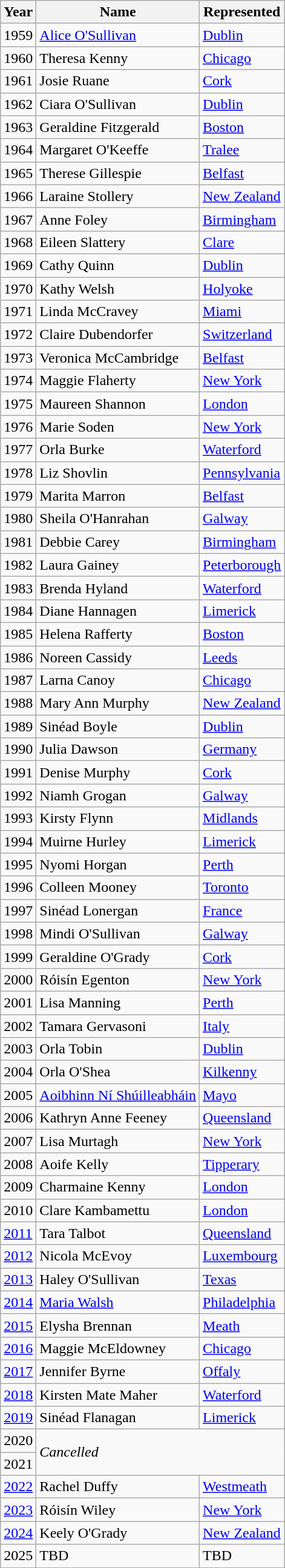<table class="wikitable">
<tr>
<th>Year</th>
<th>Name</th>
<th>Represented</th>
</tr>
<tr>
<td>1959</td>
<td><a href='#'>Alice O'Sullivan</a></td>
<td><a href='#'>Dublin</a></td>
</tr>
<tr>
<td>1960</td>
<td>Theresa Kenny</td>
<td><a href='#'>Chicago</a></td>
</tr>
<tr>
<td>1961</td>
<td>Josie Ruane</td>
<td><a href='#'>Cork</a></td>
</tr>
<tr>
<td>1962</td>
<td>Ciara O'Sullivan</td>
<td><a href='#'>Dublin</a></td>
</tr>
<tr>
<td>1963</td>
<td>Geraldine Fitzgerald</td>
<td><a href='#'>Boston</a></td>
</tr>
<tr>
<td>1964</td>
<td>Margaret O'Keeffe</td>
<td><a href='#'>Tralee</a></td>
</tr>
<tr>
<td>1965</td>
<td>Therese Gillespie</td>
<td><a href='#'>Belfast</a></td>
</tr>
<tr>
<td>1966</td>
<td>Laraine Stollery</td>
<td><a href='#'>New Zealand</a></td>
</tr>
<tr>
<td>1967</td>
<td>Anne Foley</td>
<td><a href='#'>Birmingham</a></td>
</tr>
<tr>
<td>1968</td>
<td>Eileen Slattery</td>
<td><a href='#'>Clare</a></td>
</tr>
<tr>
<td>1969</td>
<td>Cathy Quinn</td>
<td><a href='#'>Dublin</a></td>
</tr>
<tr>
<td>1970</td>
<td>Kathy Welsh</td>
<td><a href='#'>Holyoke</a></td>
</tr>
<tr>
<td>1971</td>
<td>Linda McCravey</td>
<td><a href='#'>Miami</a></td>
</tr>
<tr>
<td>1972</td>
<td>Claire Dubendorfer</td>
<td><a href='#'>Switzerland</a></td>
</tr>
<tr>
<td>1973</td>
<td>Veronica McCambridge</td>
<td><a href='#'>Belfast</a></td>
</tr>
<tr>
<td>1974</td>
<td>Maggie Flaherty</td>
<td><a href='#'>New York</a></td>
</tr>
<tr>
<td>1975</td>
<td>Maureen Shannon</td>
<td><a href='#'>London</a></td>
</tr>
<tr>
<td>1976</td>
<td>Marie Soden</td>
<td><a href='#'>New York</a></td>
</tr>
<tr>
<td>1977</td>
<td>Orla Burke</td>
<td><a href='#'>Waterford</a></td>
</tr>
<tr>
<td>1978</td>
<td>Liz Shovlin</td>
<td><a href='#'>Pennsylvania</a></td>
</tr>
<tr>
<td>1979</td>
<td>Marita Marron</td>
<td><a href='#'>Belfast</a></td>
</tr>
<tr>
<td>1980</td>
<td>Sheila O'Hanrahan</td>
<td><a href='#'>Galway</a></td>
</tr>
<tr>
<td>1981</td>
<td>Debbie Carey</td>
<td><a href='#'>Birmingham</a></td>
</tr>
<tr>
<td>1982</td>
<td>Laura Gainey</td>
<td><a href='#'>Peterborough</a></td>
</tr>
<tr>
<td>1983</td>
<td>Brenda Hyland</td>
<td><a href='#'>Waterford</a></td>
</tr>
<tr>
<td>1984</td>
<td>Diane Hannagen</td>
<td><a href='#'>Limerick</a></td>
</tr>
<tr>
<td>1985</td>
<td>Helena Rafferty</td>
<td><a href='#'>Boston</a></td>
</tr>
<tr>
<td>1986</td>
<td>Noreen Cassidy</td>
<td><a href='#'>Leeds</a></td>
</tr>
<tr>
<td>1987</td>
<td>Larna Canoy</td>
<td><a href='#'>Chicago</a></td>
</tr>
<tr>
<td>1988</td>
<td>Mary Ann Murphy</td>
<td><a href='#'>New Zealand</a></td>
</tr>
<tr>
<td>1989</td>
<td>Sinéad Boyle</td>
<td><a href='#'>Dublin</a></td>
</tr>
<tr>
<td>1990</td>
<td>Julia Dawson</td>
<td><a href='#'>Germany</a></td>
</tr>
<tr>
<td>1991</td>
<td>Denise Murphy</td>
<td><a href='#'>Cork</a></td>
</tr>
<tr>
<td>1992</td>
<td>Niamh Grogan</td>
<td><a href='#'>Galway</a></td>
</tr>
<tr>
<td>1993</td>
<td>Kirsty Flynn</td>
<td><a href='#'>Midlands</a></td>
</tr>
<tr>
<td>1994</td>
<td>Muirne Hurley</td>
<td><a href='#'>Limerick</a></td>
</tr>
<tr>
<td>1995</td>
<td>Nyomi Horgan</td>
<td><a href='#'>Perth</a></td>
</tr>
<tr>
<td>1996</td>
<td>Colleen Mooney</td>
<td><a href='#'>Toronto</a></td>
</tr>
<tr>
<td>1997</td>
<td>Sinéad Lonergan</td>
<td><a href='#'>France</a></td>
</tr>
<tr>
<td>1998</td>
<td>Mindi O'Sullivan</td>
<td><a href='#'>Galway</a></td>
</tr>
<tr>
<td>1999</td>
<td>Geraldine O'Grady</td>
<td><a href='#'>Cork</a></td>
</tr>
<tr>
<td>2000</td>
<td>Róisín Egenton</td>
<td><a href='#'>New York</a></td>
</tr>
<tr>
<td>2001</td>
<td>Lisa Manning</td>
<td><a href='#'>Perth</a></td>
</tr>
<tr>
<td>2002</td>
<td>Tamara Gervasoni</td>
<td><a href='#'>Italy</a></td>
</tr>
<tr>
<td>2003</td>
<td>Orla Tobin</td>
<td><a href='#'>Dublin</a></td>
</tr>
<tr>
<td>2004</td>
<td>Orla O'Shea</td>
<td><a href='#'>Kilkenny</a></td>
</tr>
<tr>
<td>2005</td>
<td><a href='#'>Aoibhinn Ní Shúilleabháin</a></td>
<td><a href='#'>Mayo</a></td>
</tr>
<tr>
<td>2006</td>
<td>Kathryn Anne Feeney</td>
<td><a href='#'>Queensland</a></td>
</tr>
<tr>
<td>2007</td>
<td>Lisa Murtagh</td>
<td><a href='#'>New York</a></td>
</tr>
<tr>
<td>2008</td>
<td>Aoife Kelly</td>
<td><a href='#'>Tipperary</a></td>
</tr>
<tr>
<td>2009</td>
<td>Charmaine Kenny</td>
<td><a href='#'>London</a></td>
</tr>
<tr>
<td>2010</td>
<td>Clare Kambamettu</td>
<td><a href='#'>London</a></td>
</tr>
<tr>
<td><a href='#'>2011</a></td>
<td>Tara Talbot</td>
<td><a href='#'>Queensland</a></td>
</tr>
<tr>
<td><a href='#'>2012</a></td>
<td>Nicola McEvoy</td>
<td><a href='#'>Luxembourg</a></td>
</tr>
<tr>
<td><a href='#'>2013</a></td>
<td>Haley O'Sullivan</td>
<td><a href='#'>Texas</a></td>
</tr>
<tr>
<td><a href='#'>2014</a></td>
<td><a href='#'>Maria Walsh</a></td>
<td><a href='#'>Philadelphia</a></td>
</tr>
<tr>
<td><a href='#'>2015</a></td>
<td>Elysha Brennan</td>
<td><a href='#'>Meath</a></td>
</tr>
<tr>
<td><a href='#'>2016</a></td>
<td>Maggie McEldowney</td>
<td><a href='#'>Chicago</a></td>
</tr>
<tr>
<td><a href='#'>2017</a></td>
<td>Jennifer Byrne</td>
<td><a href='#'>Offaly</a></td>
</tr>
<tr>
<td><a href='#'>2018</a></td>
<td>Kirsten Mate Maher</td>
<td><a href='#'>Waterford</a></td>
</tr>
<tr>
<td><a href='#'>2019</a></td>
<td>Sinéad Flanagan</td>
<td><a href='#'>Limerick</a></td>
</tr>
<tr>
<td>2020</td>
<td colspan=2 rowspan=2><em>Cancelled</em></td>
</tr>
<tr>
<td>2021</td>
</tr>
<tr>
<td><a href='#'>2022</a></td>
<td>Rachel Duffy</td>
<td><a href='#'>Westmeath</a></td>
</tr>
<tr>
<td><a href='#'>2023</a></td>
<td>Róisín Wiley</td>
<td><a href='#'>New York</a></td>
</tr>
<tr>
<td><a href='#'>2024</a></td>
<td>Keely O'Grady</td>
<td><a href='#'>New Zealand</a></td>
</tr>
<tr>
<td>2025</td>
<td>TBD</td>
<td>TBD</td>
</tr>
</table>
